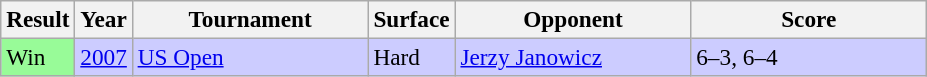<table class="sortable wikitable" style=font-size:97%>
<tr>
<th>Result</th>
<th>Year</th>
<th width=150>Tournament</th>
<th>Surface</th>
<th width=150>Opponent</th>
<th width=150>Score</th>
</tr>
<tr style="background:#ccf;">
<td bgcolor=98FB98>Win</td>
<td><a href='#'>2007</a></td>
<td><a href='#'>US Open</a></td>
<td>Hard</td>
<td> <a href='#'>Jerzy Janowicz</a></td>
<td>6–3, 6–4</td>
</tr>
</table>
